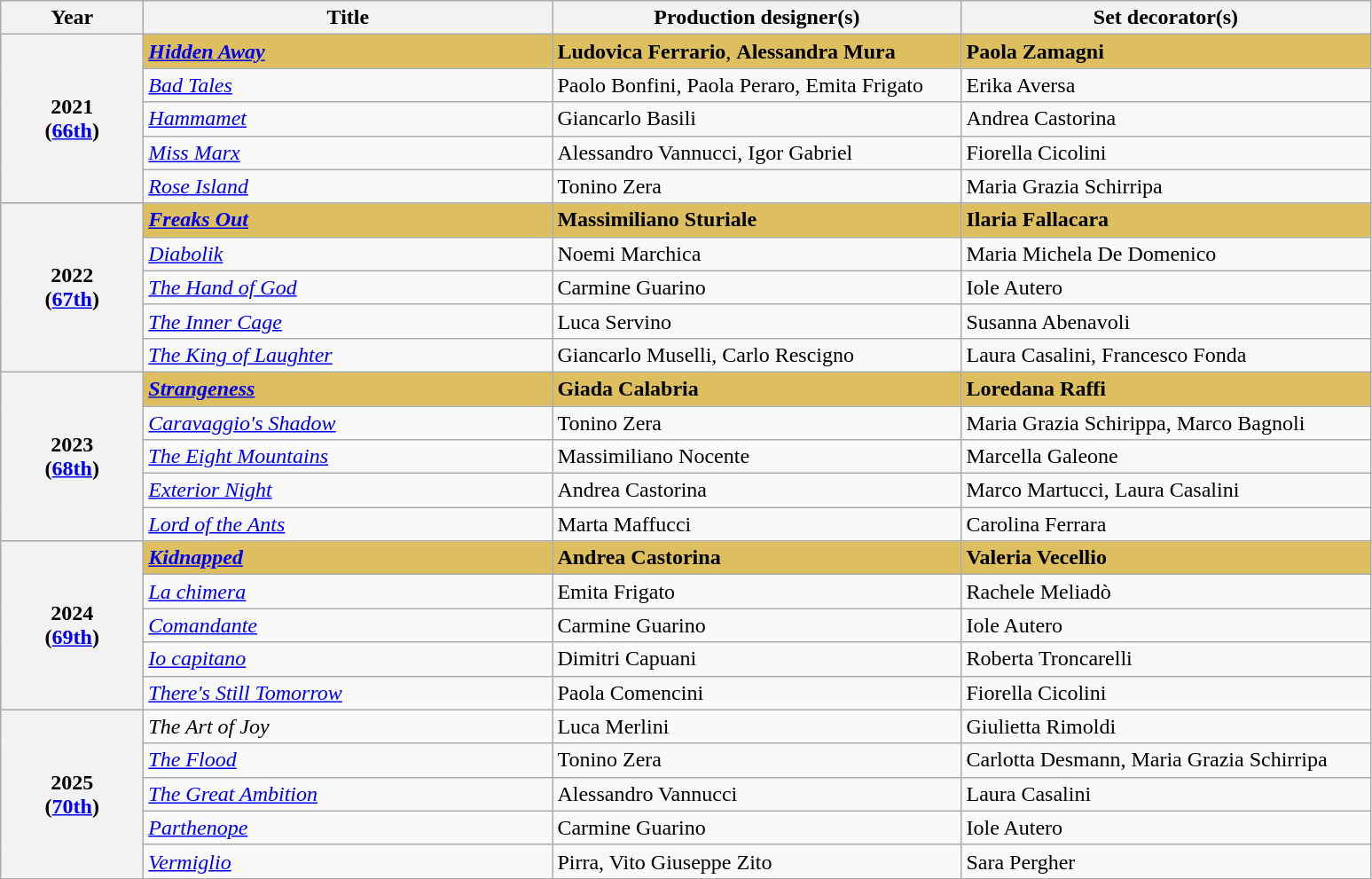<table class="wikitable">
<tr>
<th width="100">Year</th>
<th width="300">Title</th>
<th width="300">Production designer(s)</th>
<th width="300">Set decorator(s)</th>
</tr>
<tr style="background:#DDBF5F;">
<th rowspan="5" align="center">2021<br>(<a href='#'>66th</a>)</th>
<td><strong><em><a href='#'>Hidden Away</a></em></strong></td>
<td><strong>Ludovica Ferrario</strong>, <strong>Alessandra Mura</strong></td>
<td><strong>Paola Zamagni</strong></td>
</tr>
<tr>
<td><em><a href='#'>Bad Tales</a></em></td>
<td>Paolo Bonfini, Paola Peraro, Emita Frigato</td>
<td>Erika Aversa</td>
</tr>
<tr>
<td><em><a href='#'>Hammamet</a></em></td>
<td>Giancarlo Basili</td>
<td>Andrea Castorina</td>
</tr>
<tr>
<td><em><a href='#'>Miss Marx</a></em></td>
<td>Alessandro Vannucci, Igor Gabriel</td>
<td>Fiorella Cicolini</td>
</tr>
<tr>
<td><em><a href='#'>Rose Island</a></em></td>
<td>Tonino Zera</td>
<td>Maria Grazia Schirripa</td>
</tr>
<tr style="background:#DDBF5F;">
<th rowspan="5" align="center">2022<br>(<a href='#'>67th</a>)</th>
<td><strong><em><a href='#'>Freaks Out</a></em></strong></td>
<td><strong>Massimiliano Sturiale</strong></td>
<td><strong>Ilaria Fallacara</strong></td>
</tr>
<tr>
<td><em><a href='#'>Diabolik</a></em></td>
<td>Noemi Marchica</td>
<td>Maria Michela De Domenico</td>
</tr>
<tr>
<td><em><a href='#'>The Hand of God</a></em></td>
<td>Carmine Guarino</td>
<td>Iole Autero</td>
</tr>
<tr>
<td><em><a href='#'>The Inner Cage</a></em></td>
<td>Luca Servino</td>
<td>Susanna Abenavoli</td>
</tr>
<tr>
<td><em><a href='#'>The King of Laughter</a></em></td>
<td>Giancarlo Muselli, Carlo Rescigno</td>
<td>Laura Casalini, Francesco Fonda</td>
</tr>
<tr style="background:#DDBF5F;">
<th rowspan="5" align="center">2023<br>(<a href='#'>68th</a>)</th>
<td><strong><em><a href='#'>Strangeness</a></em></strong></td>
<td><strong>Giada Calabria</strong></td>
<td><strong>Loredana Raffi</strong></td>
</tr>
<tr>
<td><em><a href='#'>Caravaggio's Shadow</a></em></td>
<td>Tonino Zera</td>
<td>Maria Grazia Schirippa, Marco Bagnoli</td>
</tr>
<tr>
<td><em><a href='#'>The Eight Mountains</a></em></td>
<td>Massimiliano Nocente</td>
<td>Marcella Galeone</td>
</tr>
<tr>
<td><em><a href='#'>Exterior Night</a></em></td>
<td>Andrea Castorina</td>
<td>Marco Martucci, Laura Casalini</td>
</tr>
<tr>
<td><em><a href='#'>Lord of the Ants</a></em></td>
<td>Marta Maffucci</td>
<td>Carolina Ferrara</td>
</tr>
<tr style="background:#DDBF5F;">
<th rowspan="5" align="center">2024<br>(<a href='#'>69th</a>)</th>
<td><strong><em><a href='#'>Kidnapped</a></em></strong></td>
<td><strong>Andrea Castorina</strong></td>
<td><strong>Valeria Vecellio</strong></td>
</tr>
<tr>
<td><em><a href='#'>La chimera</a></em></td>
<td>Emita Frigato</td>
<td>Rachele Meliadò</td>
</tr>
<tr>
<td><em><a href='#'>Comandante</a></em></td>
<td>Carmine Guarino</td>
<td>Iole Autero</td>
</tr>
<tr>
<td><em><a href='#'>Io capitano</a></em></td>
<td>Dimitri Capuani</td>
<td>Roberta Troncarelli</td>
</tr>
<tr>
<td><em><a href='#'>There's Still Tomorrow</a></em></td>
<td>Paola Comencini</td>
<td>Fiorella Cicolini</td>
</tr>
<tr>
<th rowspan="5" align="center">2025<br>(<a href='#'>70th</a>)</th>
<td><em>The Art of Joy</em></td>
<td>Luca Merlini</td>
<td>Giulietta Rimoldi</td>
</tr>
<tr>
<td><em><a href='#'>The Flood</a></em></td>
<td>Tonino Zera</td>
<td>Carlotta Desmann, Maria Grazia Schirripa</td>
</tr>
<tr>
<td><em><a href='#'>The Great Ambition</a></em></td>
<td>Alessandro Vannucci</td>
<td>Laura Casalini</td>
</tr>
<tr>
<td><em><a href='#'>Parthenope</a></em></td>
<td>Carmine Guarino</td>
<td>Iole Autero</td>
</tr>
<tr>
<td><em><a href='#'>Vermiglio</a></em></td>
<td>Pirra, Vito Giuseppe Zito</td>
<td>Sara Pergher</td>
</tr>
<tr>
</tr>
</table>
